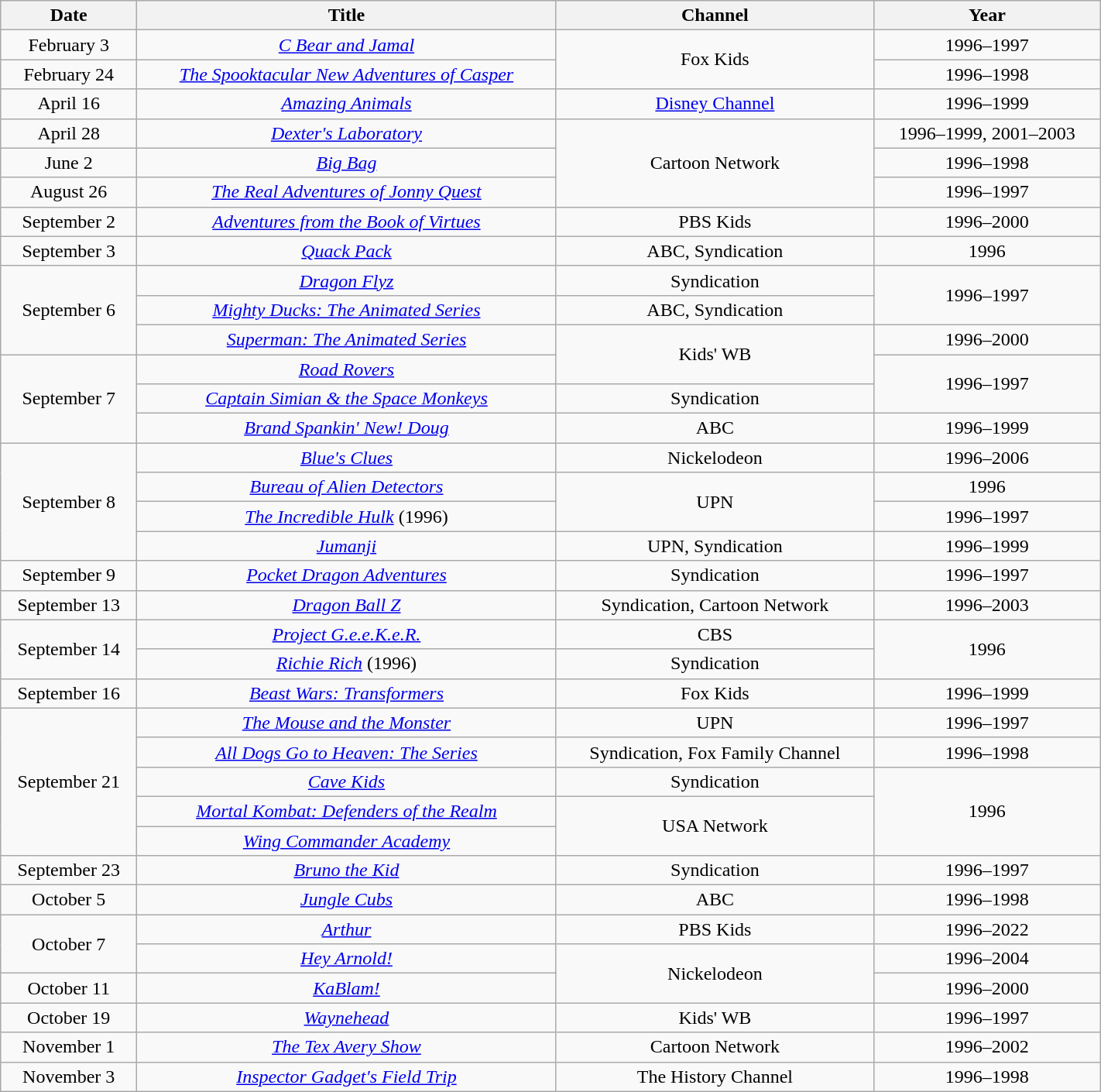<table class="wikitable sortable" style="text-align: center" width="75%">
<tr>
<th scope="col">Date</th>
<th scope="col">Title</th>
<th scope="col">Channel</th>
<th scope="col">Year</th>
</tr>
<tr>
<td>February 3</td>
<td><em><a href='#'>C Bear and Jamal</a></em></td>
<td rowspan=2>Fox Kids</td>
<td>1996–1997</td>
</tr>
<tr>
<td>February 24</td>
<td><em><a href='#'>The Spooktacular New Adventures of Casper</a></em></td>
<td>1996–1998</td>
</tr>
<tr>
<td>April 16</td>
<td><em><a href='#'>Amazing Animals</a></em></td>
<td><a href='#'>Disney Channel</a></td>
<td>1996–1999</td>
</tr>
<tr>
<td>April 28</td>
<td><em><a href='#'>Dexter's Laboratory</a></em></td>
<td rowspan=3>Cartoon Network</td>
<td>1996–1999, 2001–2003</td>
</tr>
<tr>
<td>June 2</td>
<td><em><a href='#'>Big Bag</a></em></td>
<td>1996–1998</td>
</tr>
<tr>
<td>August 26</td>
<td><em><a href='#'>The Real Adventures of Jonny Quest</a></em></td>
<td>1996–1997</td>
</tr>
<tr>
<td>September 2</td>
<td><em><a href='#'>Adventures from the Book of Virtues</a></em></td>
<td>PBS Kids</td>
<td>1996–2000</td>
</tr>
<tr>
<td>September 3</td>
<td><em><a href='#'>Quack Pack</a></em></td>
<td>ABC, Syndication</td>
<td>1996</td>
</tr>
<tr>
<td rowspan=3>September 6</td>
<td><em><a href='#'>Dragon Flyz</a></em></td>
<td>Syndication</td>
<td rowspan=2>1996–1997</td>
</tr>
<tr>
<td><em><a href='#'>Mighty Ducks: The Animated Series</a></em></td>
<td>ABC, Syndication</td>
</tr>
<tr>
<td><em><a href='#'>Superman: The Animated Series</a></em></td>
<td rowspan=2>Kids' WB</td>
<td>1996–2000</td>
</tr>
<tr>
<td rowspan=3>September 7</td>
<td><em><a href='#'>Road Rovers</a></em></td>
<td rowspan=2>1996–1997</td>
</tr>
<tr>
<td><em><a href='#'>Captain Simian & the Space Monkeys</a></em></td>
<td>Syndication</td>
</tr>
<tr>
<td><em><a href='#'>Brand Spankin' New! Doug</a></em></td>
<td>ABC</td>
<td>1996–1999</td>
</tr>
<tr>
<td rowspan=4>September 8</td>
<td><em><a href='#'>Blue's Clues</a></em></td>
<td>Nickelodeon</td>
<td>1996–2006</td>
</tr>
<tr>
<td><em><a href='#'>Bureau of Alien Detectors</a></em></td>
<td rowspan=2>UPN</td>
<td>1996</td>
</tr>
<tr>
<td><em><a href='#'>The Incredible Hulk</a></em> (1996)</td>
<td>1996–1997</td>
</tr>
<tr>
<td><em><a href='#'>Jumanji</a></em></td>
<td>UPN, Syndication</td>
<td>1996–1999</td>
</tr>
<tr>
<td>September 9</td>
<td><em><a href='#'>Pocket Dragon Adventures</a></em></td>
<td>Syndication</td>
<td>1996–1997</td>
</tr>
<tr>
<td>September 13</td>
<td><em><a href='#'>Dragon Ball Z</a></em></td>
<td>Syndication, Cartoon Network</td>
<td>1996–2003</td>
</tr>
<tr>
<td rowspan=2>September 14</td>
<td><em><a href='#'>Project G.e.e.K.e.R.</a></em></td>
<td>CBS</td>
<td rowspan=2>1996</td>
</tr>
<tr>
<td><em><a href='#'>Richie Rich</a></em> (1996)</td>
<td>Syndication</td>
</tr>
<tr>
<td>September 16</td>
<td><em><a href='#'>Beast Wars: Transformers</a></em></td>
<td>Fox Kids</td>
<td>1996–1999</td>
</tr>
<tr>
<td rowspan=5>September 21</td>
<td><em><a href='#'>The Mouse and the Monster</a></em></td>
<td>UPN</td>
<td>1996–1997</td>
</tr>
<tr>
<td><em><a href='#'>All Dogs Go to Heaven: The Series</a></em></td>
<td>Syndication, Fox Family Channel</td>
<td>1996–1998</td>
</tr>
<tr>
<td><em><a href='#'>Cave Kids</a></em></td>
<td>Syndication</td>
<td rowspan=3>1996</td>
</tr>
<tr>
<td><em><a href='#'>Mortal Kombat: Defenders of the Realm</a></em></td>
<td rowspan=2>USA Network</td>
</tr>
<tr>
<td><em><a href='#'>Wing Commander Academy</a></em></td>
</tr>
<tr>
<td>September 23</td>
<td><em><a href='#'>Bruno the Kid</a></em></td>
<td>Syndication</td>
<td>1996–1997</td>
</tr>
<tr>
<td>October 5</td>
<td><em><a href='#'>Jungle Cubs</a></em></td>
<td>ABC</td>
<td>1996–1998</td>
</tr>
<tr>
<td rowspan=2>October 7</td>
<td><em><a href='#'>Arthur</a></em></td>
<td>PBS Kids</td>
<td>1996–2022</td>
</tr>
<tr>
<td><em><a href='#'>Hey Arnold!</a></em></td>
<td rowspan=2>Nickelodeon</td>
<td>1996–2004</td>
</tr>
<tr>
<td>October 11</td>
<td><em><a href='#'>KaBlam!</a></em></td>
<td>1996–2000</td>
</tr>
<tr>
<td>October 19</td>
<td><em><a href='#'>Waynehead</a></em></td>
<td>Kids' WB</td>
<td>1996–1997</td>
</tr>
<tr>
<td>November 1</td>
<td><em><a href='#'>The Tex Avery Show</a></em></td>
<td>Cartoon Network</td>
<td>1996–2002</td>
</tr>
<tr>
<td>November 3</td>
<td><em><a href='#'>Inspector Gadget's Field Trip</a></em></td>
<td>The History Channel</td>
<td>1996–1998</td>
</tr>
</table>
